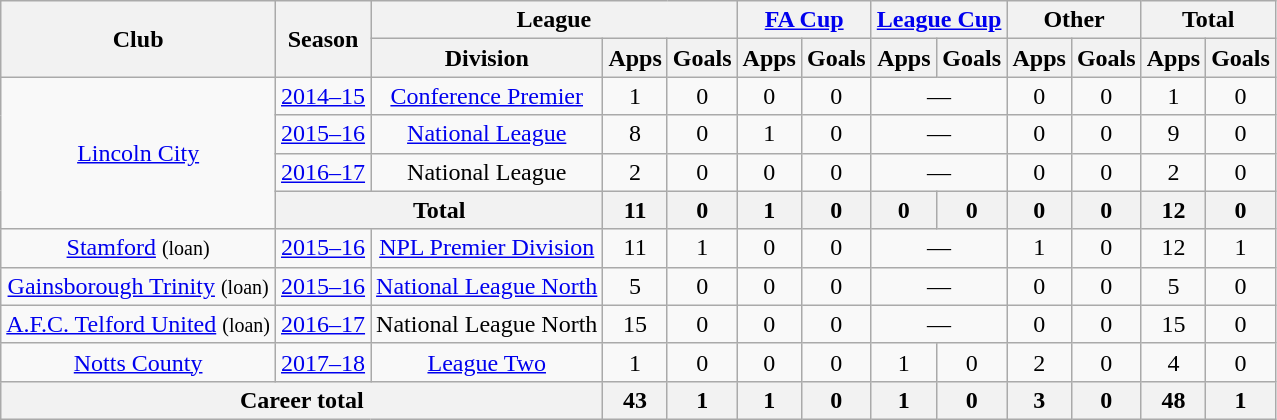<table class="wikitable" style="text-align:center">
<tr>
<th rowspan="2">Club</th>
<th rowspan="2">Season</th>
<th colspan="3">League</th>
<th colspan="2"><a href='#'>FA Cup</a></th>
<th colspan="2"><a href='#'>League Cup</a></th>
<th colspan="2">Other</th>
<th colspan="2">Total</th>
</tr>
<tr>
<th>Division</th>
<th>Apps</th>
<th>Goals</th>
<th>Apps</th>
<th>Goals</th>
<th>Apps</th>
<th>Goals</th>
<th>Apps</th>
<th>Goals</th>
<th>Apps</th>
<th>Goals</th>
</tr>
<tr>
<td rowspan="4"><a href='#'>Lincoln City</a></td>
<td><a href='#'>2014–15</a></td>
<td><a href='#'>Conference Premier</a></td>
<td>1</td>
<td>0</td>
<td>0</td>
<td>0</td>
<td colspan="2">—</td>
<td>0</td>
<td>0</td>
<td>1</td>
<td>0</td>
</tr>
<tr>
<td><a href='#'>2015–16</a></td>
<td><a href='#'>National League</a></td>
<td>8</td>
<td>0</td>
<td>1</td>
<td>0</td>
<td colspan="2">—</td>
<td>0</td>
<td>0</td>
<td>9</td>
<td>0</td>
</tr>
<tr>
<td><a href='#'>2016–17</a></td>
<td>National League</td>
<td>2</td>
<td>0</td>
<td>0</td>
<td>0</td>
<td colspan="2">—</td>
<td>0</td>
<td>0</td>
<td>2</td>
<td>0</td>
</tr>
<tr>
<th colspan="2">Total</th>
<th>11</th>
<th>0</th>
<th>1</th>
<th>0</th>
<th>0</th>
<th>0</th>
<th>0</th>
<th>0</th>
<th>12</th>
<th>0</th>
</tr>
<tr>
<td><a href='#'>Stamford</a> <small>(loan)</small></td>
<td><a href='#'>2015–16</a></td>
<td><a href='#'>NPL Premier Division</a></td>
<td>11</td>
<td>1</td>
<td>0</td>
<td>0</td>
<td colspan="2">—</td>
<td>1</td>
<td>0</td>
<td>12</td>
<td>1</td>
</tr>
<tr>
<td><a href='#'>Gainsborough Trinity</a> <small>(loan)</small></td>
<td><a href='#'>2015–16</a></td>
<td><a href='#'>National League North</a></td>
<td>5</td>
<td>0</td>
<td>0</td>
<td>0</td>
<td colspan="2">—</td>
<td>0</td>
<td>0</td>
<td>5</td>
<td>0</td>
</tr>
<tr>
<td><a href='#'>A.F.C. Telford United</a> <small>(loan)</small></td>
<td><a href='#'>2016–17</a></td>
<td>National League North</td>
<td>15</td>
<td>0</td>
<td>0</td>
<td>0</td>
<td colspan="2">—</td>
<td>0</td>
<td>0</td>
<td>15</td>
<td>0</td>
</tr>
<tr>
<td><a href='#'>Notts County</a></td>
<td><a href='#'>2017–18</a></td>
<td><a href='#'>League Two</a></td>
<td>1</td>
<td>0</td>
<td>0</td>
<td>0</td>
<td>1</td>
<td>0</td>
<td>2</td>
<td>0</td>
<td>4</td>
<td>0</td>
</tr>
<tr>
<th colspan="3">Career total</th>
<th>43</th>
<th>1</th>
<th>1</th>
<th>0</th>
<th>1</th>
<th>0</th>
<th>3</th>
<th>0</th>
<th>48</th>
<th>1</th>
</tr>
</table>
